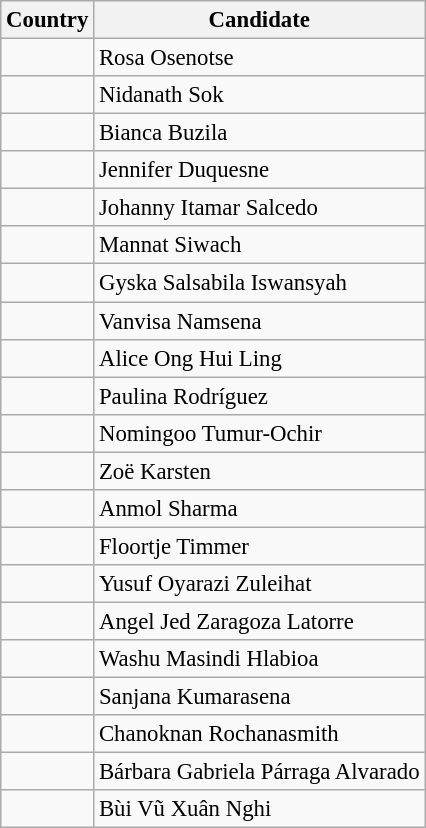<table class="wikitable sortable static-row-numbers" style="font-size: 95%">
<tr>
<th><span><strong>Country</strong></span></th>
<th><span><strong>Candidate</strong></span></th>
</tr>
<tr>
<td><strong></strong></td>
<td>Rosa Osenotse</td>
</tr>
<tr>
<td><strong></strong></td>
<td>Nidanath Sok</td>
</tr>
<tr>
<td><strong></strong></td>
<td>Bianca Buzila</td>
</tr>
<tr>
<td><strong></strong></td>
<td>Jennifer Duquesne</td>
</tr>
<tr>
<td><strong></strong></td>
<td>Johanny Itamar Salcedo</td>
</tr>
<tr>
<td><strong></strong></td>
<td>Mannat Siwach</td>
</tr>
<tr>
<td><strong></strong></td>
<td>Gyska Salsabila Iswansyah</td>
</tr>
<tr>
<td><strong></strong></td>
<td>Vanvisa Namsena</td>
</tr>
<tr>
<td><strong></strong></td>
<td>Alice Ong Hui Ling</td>
</tr>
<tr>
<td><strong></strong></td>
<td>Paulina Rodríguez</td>
</tr>
<tr>
<td><strong></strong></td>
<td>Nomingoo Tumur-Ochir</td>
</tr>
<tr>
<td><strong></strong></td>
<td>Zoë Karsten</td>
</tr>
<tr>
<td><strong></strong></td>
<td>Anmol Sharma</td>
</tr>
<tr>
<td><strong></strong></td>
<td>Floortje Timmer</td>
</tr>
<tr>
<td><strong></strong></td>
<td>Yusuf Oyarazi Zuleihat</td>
</tr>
<tr>
<td><strong></strong></td>
<td>Angel Jed Zaragoza Latorre</td>
</tr>
<tr>
<td><strong></strong></td>
<td>Washu Masindi Hlabioa</td>
</tr>
<tr>
<td><strong></strong></td>
<td>Sanjana Kumarasena</td>
</tr>
<tr>
<td><strong></strong></td>
<td>Chanoknan Rochanasmith</td>
</tr>
<tr>
<td><strong></strong></td>
<td>Bárbara Gabriela Párraga Alvarado</td>
</tr>
<tr>
<td><strong></strong></td>
<td>Bùi Vũ Xuân Nghi</td>
</tr>
</table>
